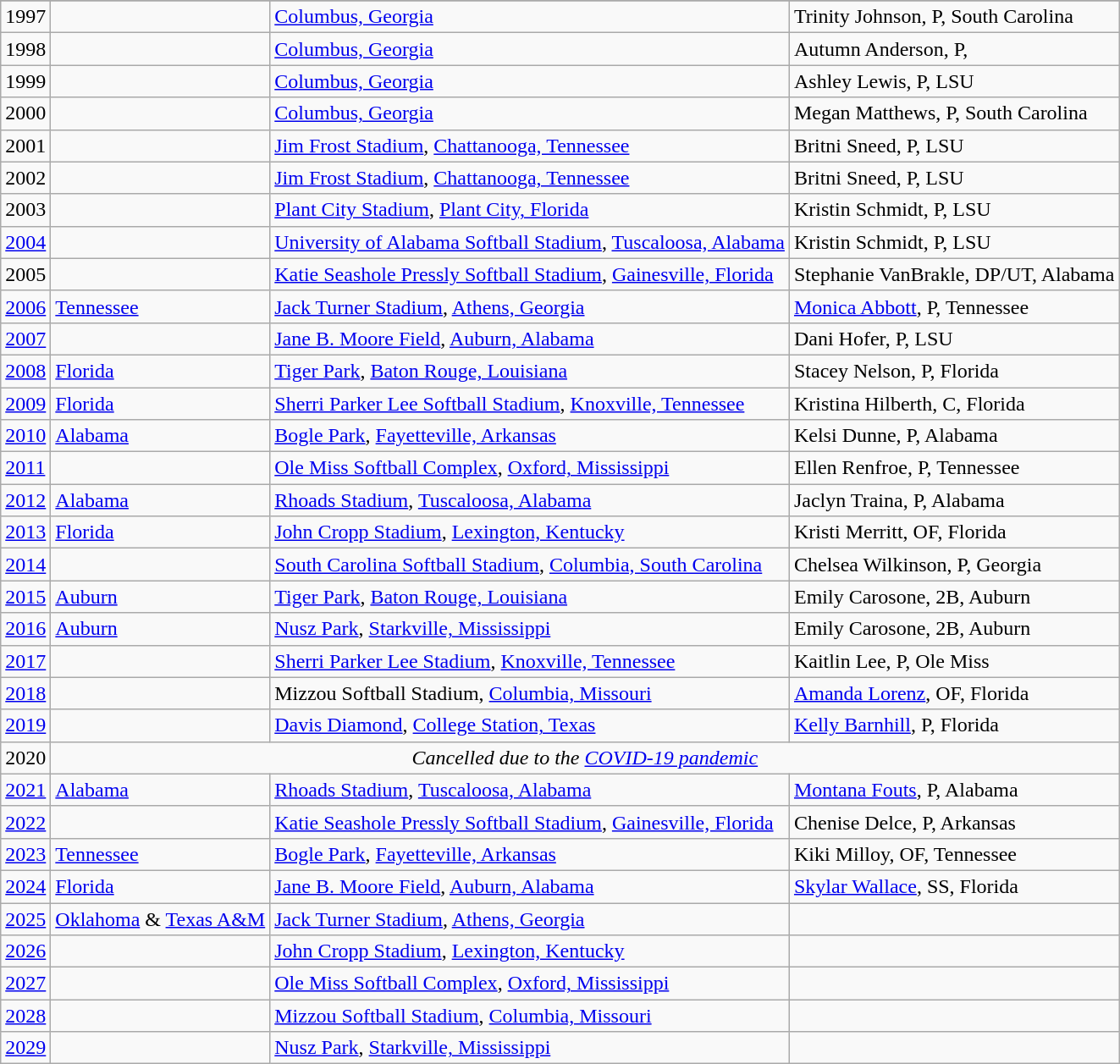<table class="wikitable sortable sticky-header">
<tr>
</tr>
<tr>
<td>1997</td>
<td></td>
<td><a href='#'>Columbus, Georgia</a></td>
<td>Trinity Johnson, P, South Carolina</td>
</tr>
<tr>
<td>1998</td>
<td></td>
<td><a href='#'>Columbus, Georgia</a></td>
<td>Autumn Anderson, P, </td>
</tr>
<tr>
<td>1999</td>
<td></td>
<td><a href='#'>Columbus, Georgia</a></td>
<td>Ashley Lewis, P, LSU</td>
</tr>
<tr>
<td>2000</td>
<td></td>
<td><a href='#'>Columbus, Georgia</a></td>
<td>Megan Matthews, P, South Carolina</td>
</tr>
<tr>
<td>2001</td>
<td></td>
<td><a href='#'>Jim Frost Stadium</a>, <a href='#'>Chattanooga, Tennessee</a></td>
<td>Britni Sneed, P, LSU</td>
</tr>
<tr>
<td>2002</td>
<td></td>
<td><a href='#'>Jim Frost Stadium</a>, <a href='#'>Chattanooga, Tennessee</a></td>
<td>Britni Sneed, P, LSU</td>
</tr>
<tr>
<td>2003</td>
<td></td>
<td><a href='#'>Plant City Stadium</a>, <a href='#'>Plant City, Florida</a></td>
<td>Kristin Schmidt, P, LSU</td>
</tr>
<tr>
<td><a href='#'>2004</a></td>
<td></td>
<td><a href='#'>University of Alabama Softball Stadium</a>, <a href='#'>Tuscaloosa, Alabama</a></td>
<td>Kristin Schmidt, P, LSU</td>
</tr>
<tr>
<td>2005</td>
<td></td>
<td><a href='#'>Katie Seashole Pressly Softball Stadium</a>, <a href='#'>Gainesville, Florida</a></td>
<td>Stephanie VanBrakle, DP/UT, Alabama</td>
</tr>
<tr>
<td><a href='#'>2006</a></td>
<td><a href='#'>Tennessee</a></td>
<td><a href='#'>Jack Turner Stadium</a>, <a href='#'>Athens, Georgia</a></td>
<td><a href='#'>Monica Abbott</a>, P, Tennessee</td>
</tr>
<tr>
<td><a href='#'>2007</a></td>
<td></td>
<td><a href='#'>Jane B. Moore Field</a>, <a href='#'>Auburn, Alabama</a></td>
<td>Dani Hofer, P, LSU</td>
</tr>
<tr>
<td><a href='#'>2008</a></td>
<td><a href='#'>Florida</a></td>
<td><a href='#'>Tiger Park</a>, <a href='#'>Baton Rouge, Louisiana</a></td>
<td>Stacey Nelson, P, Florida</td>
</tr>
<tr>
<td><a href='#'>2009</a></td>
<td><a href='#'>Florida</a></td>
<td><a href='#'>Sherri Parker Lee Softball Stadium</a>, <a href='#'>Knoxville, Tennessee</a></td>
<td>Kristina Hilberth, C, Florida</td>
</tr>
<tr>
<td><a href='#'>2010</a></td>
<td><a href='#'>Alabama</a></td>
<td><a href='#'>Bogle Park</a>, <a href='#'>Fayetteville, Arkansas</a></td>
<td>Kelsi Dunne, P, Alabama</td>
</tr>
<tr>
<td><a href='#'>2011</a></td>
<td></td>
<td><a href='#'>Ole Miss Softball Complex</a>, <a href='#'>Oxford, Mississippi</a></td>
<td>Ellen Renfroe, P, Tennessee</td>
</tr>
<tr>
<td><a href='#'>2012</a></td>
<td><a href='#'>Alabama</a></td>
<td><a href='#'>Rhoads Stadium</a>, <a href='#'>Tuscaloosa, Alabama</a></td>
<td>Jaclyn Traina, P, Alabama</td>
</tr>
<tr>
<td><a href='#'>2013</a></td>
<td><a href='#'>Florida</a></td>
<td><a href='#'>John Cropp Stadium</a>, <a href='#'>Lexington, Kentucky</a></td>
<td>Kristi Merritt, OF, Florida</td>
</tr>
<tr>
<td><a href='#'>2014</a></td>
<td></td>
<td><a href='#'>South Carolina Softball Stadium</a>, <a href='#'>Columbia, South Carolina</a></td>
<td>Chelsea Wilkinson, P, Georgia</td>
</tr>
<tr>
<td><a href='#'>2015</a></td>
<td><a href='#'>Auburn</a></td>
<td><a href='#'>Tiger Park</a>, <a href='#'>Baton Rouge, Louisiana</a></td>
<td>Emily Carosone, 2B, Auburn</td>
</tr>
<tr>
<td><a href='#'>2016</a></td>
<td><a href='#'>Auburn</a></td>
<td><a href='#'>Nusz Park</a>, <a href='#'>Starkville, Mississippi</a></td>
<td>Emily Carosone, 2B, Auburn</td>
</tr>
<tr>
<td><a href='#'>2017</a></td>
<td></td>
<td><a href='#'>Sherri Parker Lee Stadium</a>, <a href='#'>Knoxville, Tennessee</a></td>
<td>Kaitlin Lee, P, Ole Miss</td>
</tr>
<tr>
<td><a href='#'>2018</a></td>
<td></td>
<td>Mizzou Softball Stadium, <a href='#'>Columbia, Missouri</a></td>
<td><a href='#'>Amanda Lorenz</a>, OF, Florida</td>
</tr>
<tr>
<td><a href='#'>2019</a></td>
<td></td>
<td><a href='#'>Davis Diamond</a>, <a href='#'>College Station, Texas</a></td>
<td><a href='#'>Kelly Barnhill</a>, P, Florida</td>
</tr>
<tr>
<td>2020</td>
<td colspan=3 align=center><em>Cancelled due to the <a href='#'>COVID-19 pandemic</a></em></td>
</tr>
<tr>
<td><a href='#'>2021</a></td>
<td><a href='#'>Alabama</a></td>
<td><a href='#'>Rhoads Stadium</a>, <a href='#'>Tuscaloosa, Alabama</a></td>
<td><a href='#'>Montana Fouts</a>, P, Alabama</td>
</tr>
<tr>
<td><a href='#'>2022</a></td>
<td></td>
<td><a href='#'>Katie Seashole Pressly Softball Stadium</a>, <a href='#'>Gainesville, Florida</a></td>
<td>Chenise Delce, P, Arkansas</td>
</tr>
<tr>
<td><a href='#'>2023</a></td>
<td><a href='#'>Tennessee</a></td>
<td><a href='#'>Bogle Park</a>, <a href='#'>Fayetteville, Arkansas</a></td>
<td>Kiki Milloy, OF, Tennessee</td>
</tr>
<tr>
<td><a href='#'>2024</a></td>
<td><a href='#'>Florida</a></td>
<td><a href='#'>Jane B. Moore Field</a>, <a href='#'>Auburn, Alabama</a></td>
<td><a href='#'>Skylar Wallace</a>, SS, Florida</td>
</tr>
<tr>
<td><a href='#'>2025</a></td>
<td><a href='#'>Oklahoma</a> & <a href='#'>Texas A&M</a></td>
<td><a href='#'>Jack Turner Stadium</a>, <a href='#'>Athens, Georgia</a></td>
<td></td>
</tr>
<tr>
<td><a href='#'>2026</a></td>
<td></td>
<td><a href='#'>John Cropp Stadium</a>, <a href='#'>Lexington, Kentucky</a></td>
<td></td>
</tr>
<tr>
<td><a href='#'>2027</a></td>
<td></td>
<td><a href='#'>Ole Miss Softball Complex</a>, <a href='#'>Oxford, Mississippi</a></td>
<td></td>
</tr>
<tr>
<td><a href='#'>2028</a></td>
<td></td>
<td><a href='#'>Mizzou Softball Stadium</a>, <a href='#'>Columbia, Missouri</a></td>
<td></td>
</tr>
<tr>
<td><a href='#'>2029</a></td>
<td></td>
<td><a href='#'>Nusz Park</a>, <a href='#'>Starkville, Mississippi</a></td>
<td></td>
</tr>
</table>
